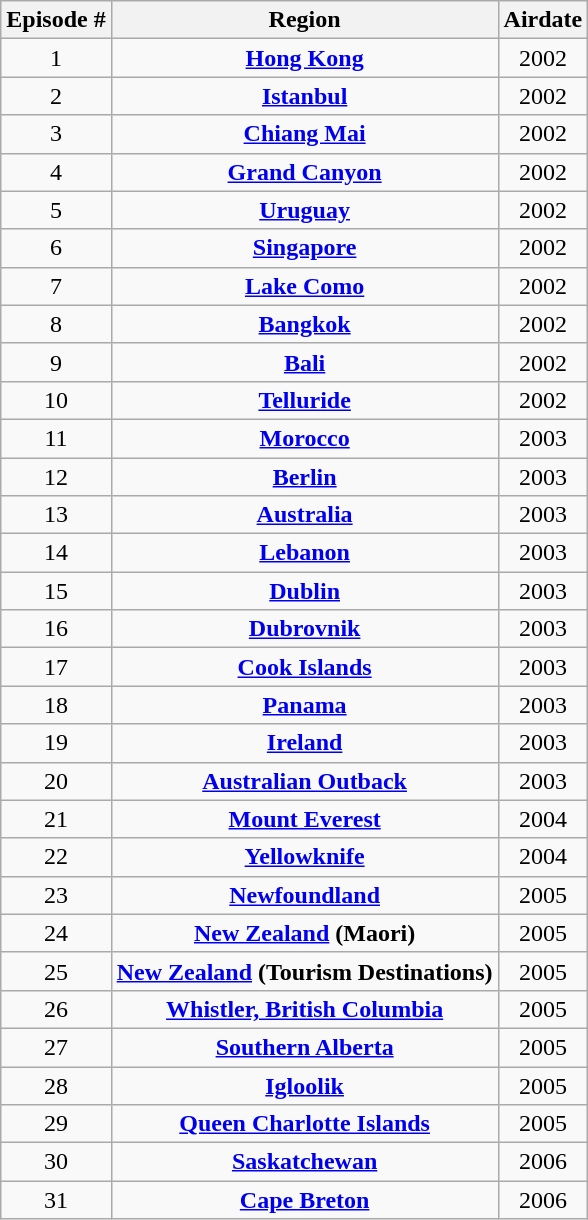<table class="wikitable" style="text-align:center;">
<tr>
<th>Episode #</th>
<th>Region</th>
<th>Airdate</th>
</tr>
<tr>
<td>1</td>
<td><strong><a href='#'>Hong Kong</a></strong></td>
<td>2002</td>
</tr>
<tr>
<td>2</td>
<td><strong><a href='#'>Istanbul</a></strong></td>
<td>2002</td>
</tr>
<tr>
<td>3</td>
<td><strong><a href='#'>Chiang Mai</a></strong></td>
<td>2002</td>
</tr>
<tr>
<td>4</td>
<td><strong><a href='#'>Grand Canyon</a></strong></td>
<td>2002</td>
</tr>
<tr>
<td>5</td>
<td><strong><a href='#'>Uruguay</a></strong></td>
<td>2002</td>
</tr>
<tr>
<td>6</td>
<td><strong><a href='#'>Singapore</a></strong></td>
<td>2002</td>
</tr>
<tr>
<td>7</td>
<td><strong><a href='#'>Lake Como</a></strong></td>
<td>2002</td>
</tr>
<tr>
<td>8</td>
<td><strong><a href='#'>Bangkok</a></strong></td>
<td>2002</td>
</tr>
<tr>
<td>9</td>
<td><strong><a href='#'>Bali</a></strong></td>
<td>2002</td>
</tr>
<tr>
<td>10</td>
<td><strong><a href='#'>Telluride</a></strong></td>
<td>2002</td>
</tr>
<tr>
<td>11</td>
<td><strong><a href='#'>Morocco</a></strong></td>
<td>2003</td>
</tr>
<tr>
<td>12</td>
<td><strong><a href='#'>Berlin</a></strong></td>
<td>2003</td>
</tr>
<tr>
<td>13</td>
<td><strong><a href='#'>Australia</a></strong></td>
<td>2003</td>
</tr>
<tr>
<td>14</td>
<td><strong><a href='#'>Lebanon</a></strong></td>
<td>2003</td>
</tr>
<tr>
<td>15</td>
<td><strong><a href='#'>Dublin</a></strong></td>
<td>2003</td>
</tr>
<tr>
<td>16</td>
<td><strong><a href='#'>Dubrovnik</a></strong></td>
<td>2003</td>
</tr>
<tr>
<td>17</td>
<td><strong><a href='#'>Cook Islands</a></strong></td>
<td>2003</td>
</tr>
<tr>
<td>18</td>
<td><strong><a href='#'>Panama</a></strong></td>
<td>2003</td>
</tr>
<tr>
<td>19</td>
<td><strong><a href='#'>Ireland</a></strong></td>
<td>2003</td>
</tr>
<tr>
<td>20</td>
<td><strong><a href='#'>Australian Outback</a></strong></td>
<td>2003</td>
</tr>
<tr>
<td>21</td>
<td><strong><a href='#'>Mount Everest</a></strong></td>
<td>2004</td>
</tr>
<tr>
<td>22</td>
<td><strong><a href='#'>Yellowknife</a></strong></td>
<td>2004</td>
</tr>
<tr>
<td>23</td>
<td><strong><a href='#'>Newfoundland</a></strong></td>
<td>2005</td>
</tr>
<tr>
<td>24</td>
<td><strong><a href='#'>New Zealand</a> (Maori)</strong></td>
<td>2005</td>
</tr>
<tr>
<td>25</td>
<td><strong><a href='#'>New Zealand</a> (Tourism Destinations)</strong></td>
<td>2005</td>
</tr>
<tr>
<td>26</td>
<td><strong><a href='#'>Whistler, British Columbia</a></strong></td>
<td>2005</td>
</tr>
<tr>
<td>27</td>
<td><strong><a href='#'>Southern Alberta</a></strong></td>
<td>2005</td>
</tr>
<tr>
<td>28</td>
<td><strong><a href='#'>Igloolik</a></strong></td>
<td>2005</td>
</tr>
<tr>
<td>29</td>
<td><strong><a href='#'>Queen Charlotte Islands</a></strong></td>
<td>2005</td>
</tr>
<tr>
<td>30</td>
<td><strong><a href='#'>Saskatchewan</a></strong></td>
<td>2006</td>
</tr>
<tr>
<td>31</td>
<td><strong><a href='#'>Cape Breton</a></strong></td>
<td>2006</td>
</tr>
</table>
